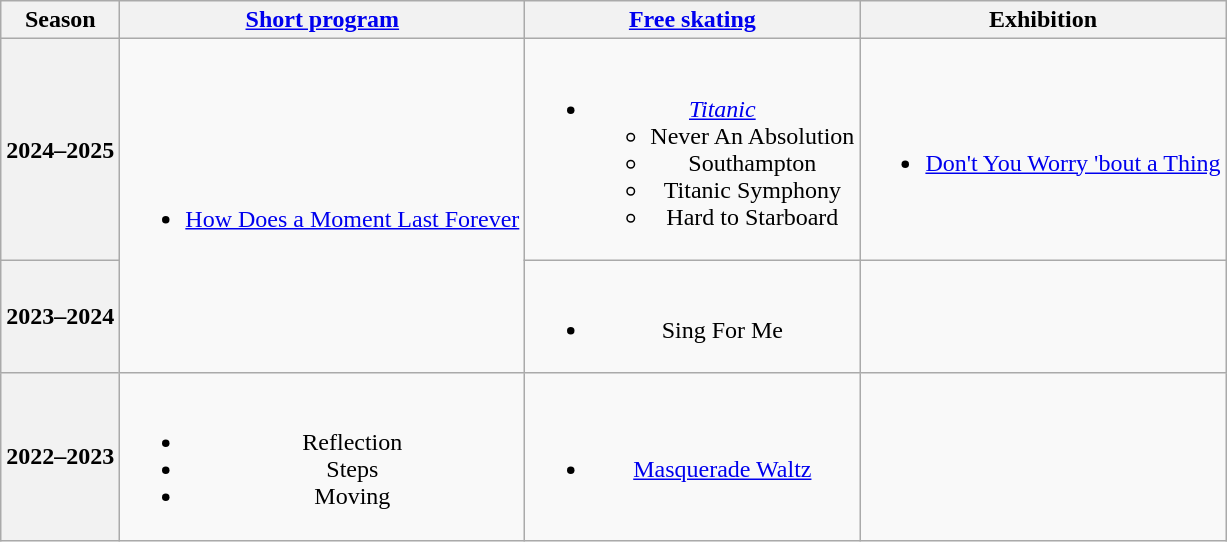<table class=wikitable style=text-align:center>
<tr>
<th>Season</th>
<th><a href='#'>Short program</a></th>
<th><a href='#'>Free skating</a></th>
<th>Exhibition</th>
</tr>
<tr>
<th>2024–2025 <br> </th>
<td rowspan=2><br><ul><li><a href='#'>How Does a Moment Last Forever</a> <br> </li></ul></td>
<td><br><ul><li><em><a href='#'>Titanic</a></em><ul><li>Never An Absolution</li><li>Southampton <br> </li><li>Titanic Symphony <br> </li><li>Hard to Starboard <br> </li></ul></li></ul></td>
<td><br><ul><li><a href='#'>Don't You Worry 'bout a Thing</a> <br> </li></ul></td>
</tr>
<tr>
<th>2023–2024 <br> </th>
<td><br><ul><li>Sing For Me <br></li></ul></td>
<td></td>
</tr>
<tr>
<th>2022–2023 <br> </th>
<td><br><ul><li>Reflection</li><li>Steps</li><li>Moving <br> </li></ul></td>
<td><br><ul><li><a href='#'>Masquerade Waltz</a> <br> </li></ul></td>
<td></td>
</tr>
</table>
